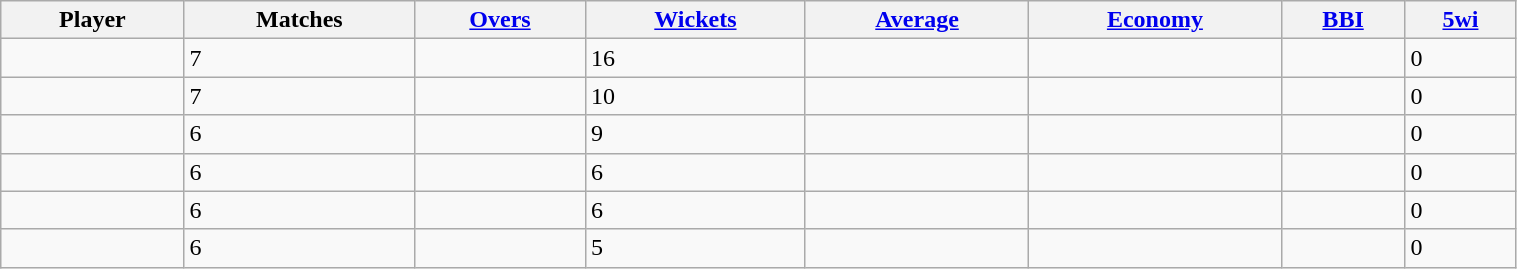<table class="wikitable sortable" style="width:80%;">
<tr>
<th>Player</th>
<th>Matches</th>
<th><a href='#'>Overs</a></th>
<th><a href='#'>Wickets</a></th>
<th><a href='#'>Average</a></th>
<th><a href='#'>Economy</a></th>
<th><a href='#'>BBI</a></th>
<th><a href='#'>5wi</a></th>
</tr>
<tr>
<td></td>
<td>7</td>
<td></td>
<td>16</td>
<td></td>
<td></td>
<td></td>
<td>0</td>
</tr>
<tr>
<td></td>
<td>7</td>
<td></td>
<td>10</td>
<td></td>
<td></td>
<td></td>
<td>0</td>
</tr>
<tr>
<td></td>
<td>6</td>
<td></td>
<td>9</td>
<td></td>
<td></td>
<td></td>
<td>0</td>
</tr>
<tr>
<td></td>
<td>6</td>
<td></td>
<td>6</td>
<td></td>
<td></td>
<td></td>
<td>0</td>
</tr>
<tr>
<td></td>
<td>6</td>
<td></td>
<td>6</td>
<td></td>
<td></td>
<td></td>
<td>0</td>
</tr>
<tr>
<td></td>
<td>6</td>
<td></td>
<td>5</td>
<td></td>
<td></td>
<td></td>
<td>0</td>
</tr>
</table>
